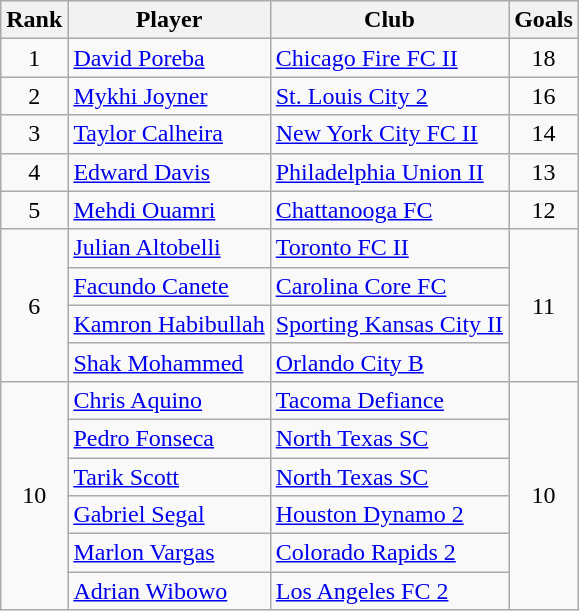<table class="wikitable" style="text-align:center">
<tr>
<th>Rank</th>
<th>Player</th>
<th>Club</th>
<th>Goals</th>
</tr>
<tr>
<td>1</td>
<td align="left"> <a href='#'>David Poreba</a></td>
<td align="left"><a href='#'>Chicago Fire FC II</a></td>
<td>18</td>
</tr>
<tr>
<td>2</td>
<td align="left"> <a href='#'>Mykhi Joyner</a></td>
<td align="left"><a href='#'>St. Louis City 2</a></td>
<td>16</td>
</tr>
<tr>
<td>3</td>
<td align="left"> <a href='#'>Taylor Calheira</a></td>
<td align="left"><a href='#'>New York City FC II</a></td>
<td>14</td>
</tr>
<tr>
<td>4</td>
<td align="left"> <a href='#'>Edward Davis</a></td>
<td align="left"><a href='#'>Philadelphia Union II</a></td>
<td>13</td>
</tr>
<tr>
<td>5</td>
<td align="left"> <a href='#'>Mehdi Ouamri</a></td>
<td align="left"><a href='#'>Chattanooga FC</a></td>
<td>12</td>
</tr>
<tr>
<td rowspan="4">6</td>
<td align="left"> <a href='#'>Julian Altobelli</a></td>
<td align="left"><a href='#'>Toronto FC II</a></td>
<td rowspan="4">11</td>
</tr>
<tr>
<td align="left"> <a href='#'>Facundo Canete</a></td>
<td align="left"><a href='#'>Carolina Core FC</a></td>
</tr>
<tr>
<td align="left"> <a href='#'>Kamron Habibullah</a></td>
<td align="left"><a href='#'>Sporting Kansas City II</a></td>
</tr>
<tr>
<td align="left"> <a href='#'>Shak Mohammed</a></td>
<td align="left"><a href='#'>Orlando City B</a></td>
</tr>
<tr>
<td rowspan="6">10</td>
<td align="left"> <a href='#'>Chris Aquino</a></td>
<td align="left"><a href='#'>Tacoma Defiance</a></td>
<td rowspan="6">10</td>
</tr>
<tr>
<td align="left"> <a href='#'>Pedro Fonseca</a></td>
<td align="left"><a href='#'>North Texas SC</a></td>
</tr>
<tr>
<td align="left"> <a href='#'>Tarik Scott</a></td>
<td align="left"><a href='#'>North Texas SC</a></td>
</tr>
<tr>
<td align="left"> <a href='#'>Gabriel Segal</a></td>
<td align="left"><a href='#'>Houston Dynamo 2</a></td>
</tr>
<tr>
<td align="left"> <a href='#'>Marlon Vargas</a></td>
<td align="left"><a href='#'>Colorado Rapids 2</a></td>
</tr>
<tr>
<td align="left"> <a href='#'>Adrian Wibowo</a></td>
<td align="left"><a href='#'>Los Angeles FC 2</a></td>
</tr>
</table>
